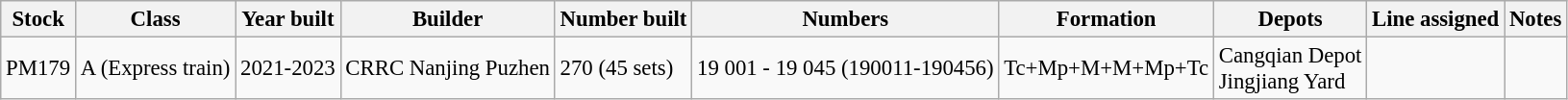<table class="wikitable sortable" style="font-size: 95%;" |>
<tr>
<th>Stock</th>
<th>Class</th>
<th>Year built</th>
<th>Builder</th>
<th>Number built</th>
<th>Numbers</th>
<th>Formation</th>
<th>Depots</th>
<th>Line assigned</th>
<th>Notes</th>
</tr>
<tr bo,>
<td>PM179</td>
<td>A (Express train)</td>
<td>2021-2023</td>
<td>CRRC Nanjing Puzhen</td>
<td>270 (45 sets)</td>
<td>19 001 - 19 045 (190011-190456)</td>
<td>Tc+Mp+M+M+Mp+Tc</td>
<td>Cangqian Depot<br>Jingjiang Yard</td>
<td></td>
<td></td>
</tr>
</table>
